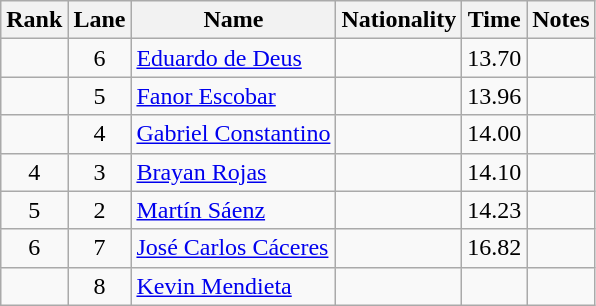<table class="wikitable sortable" style="text-align:center">
<tr>
<th>Rank</th>
<th>Lane</th>
<th>Name</th>
<th>Nationality</th>
<th>Time</th>
<th>Notes</th>
</tr>
<tr>
<td></td>
<td>6</td>
<td align=left><a href='#'>Eduardo de Deus</a></td>
<td align=left></td>
<td>13.70</td>
<td></td>
</tr>
<tr>
<td></td>
<td>5</td>
<td align=left><a href='#'>Fanor Escobar</a></td>
<td align=left></td>
<td>13.96</td>
<td></td>
</tr>
<tr>
<td></td>
<td>4</td>
<td align=left><a href='#'>Gabriel Constantino</a></td>
<td align=left></td>
<td>14.00</td>
<td></td>
</tr>
<tr>
<td>4</td>
<td>3</td>
<td align=left><a href='#'>Brayan Rojas</a></td>
<td align=left></td>
<td>14.10</td>
<td></td>
</tr>
<tr>
<td>5</td>
<td>2</td>
<td align=left><a href='#'>Martín Sáenz</a></td>
<td align=left></td>
<td>14.23</td>
<td></td>
</tr>
<tr>
<td>6</td>
<td>7</td>
<td align=left><a href='#'>José Carlos Cáceres</a></td>
<td align=left></td>
<td>16.82</td>
<td></td>
</tr>
<tr>
<td></td>
<td>8</td>
<td align=left><a href='#'>Kevin Mendieta</a></td>
<td align=left></td>
<td></td>
<td></td>
</tr>
</table>
